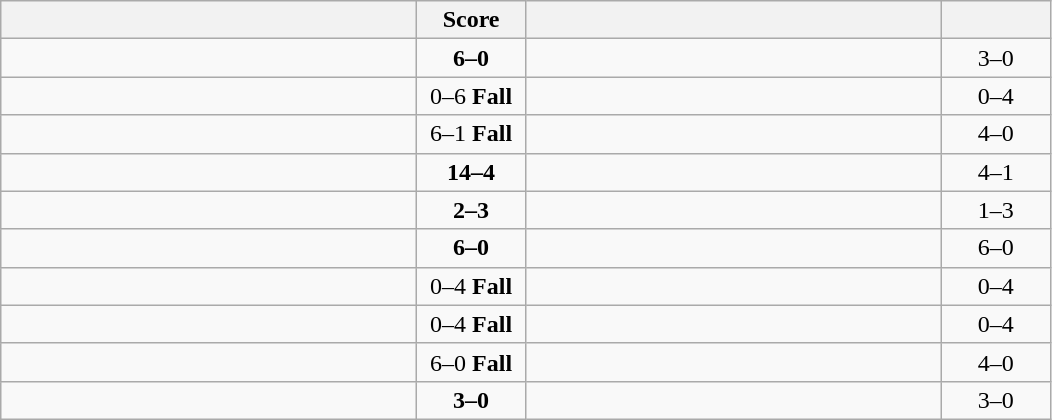<table class="wikitable" style="text-align: center; ">
<tr>
<th align="right" width="270"></th>
<th width="65">Score</th>
<th align="left" width="270"></th>
<th width="65"></th>
</tr>
<tr>
<td align="left"><strong></strong></td>
<td><strong>6–0</strong></td>
<td align="left"></td>
<td>3–0 <strong></strong></td>
</tr>
<tr>
<td align="left"></td>
<td>0–6 <strong>Fall</strong></td>
<td align="left"><strong></strong></td>
<td>0–4 <strong></strong></td>
</tr>
<tr>
<td align="left"><strong></strong></td>
<td>6–1 <strong>Fall</strong></td>
<td align="left"></td>
<td>4–0 <strong></strong></td>
</tr>
<tr>
<td align="left"><strong></strong></td>
<td><strong>14–4</strong></td>
<td align="left"></td>
<td>4–1 <strong></strong></td>
</tr>
<tr>
<td align="left"></td>
<td><strong>2–3</strong></td>
<td align="left"><strong></strong></td>
<td>1–3 <strong></strong></td>
</tr>
<tr>
<td align="left"><strong></strong></td>
<td><strong>6–0</strong></td>
<td align="left"></td>
<td>6–0 <strong></strong></td>
</tr>
<tr>
<td align="left"></td>
<td>0–4 <strong>Fall</strong></td>
<td align="left"><strong></strong></td>
<td>0–4 <strong></strong></td>
</tr>
<tr>
<td align="left"></td>
<td>0–4 <strong>Fall</strong></td>
<td align="left"><strong></strong></td>
<td>0–4 <strong></strong></td>
</tr>
<tr>
<td align="left"><strong></strong></td>
<td>6–0 <strong>Fall</strong></td>
<td align="left"></td>
<td>4–0 <strong></strong></td>
</tr>
<tr>
<td align="left"><strong></strong></td>
<td><strong>3–0</strong></td>
<td align="left"></td>
<td>3–0 <strong></strong></td>
</tr>
</table>
